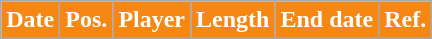<table class="wikitable plainrowheaders sortable">
<tr>
<th style="background:#F68712; color:#FFFFFF;">Date</th>
<th style="background:#F68712; color:#FFFFFF;">Pos.</th>
<th style="background:#F68712; color:#FFFFFF;">Player</th>
<th style="background:#F68712; color:#FFFFFF;">Length</th>
<th style="background:#F68712; color:#FFFFFF;">End date</th>
<th style="background:#F68712; color:#FFFFFF;">Ref.</th>
</tr>
</table>
